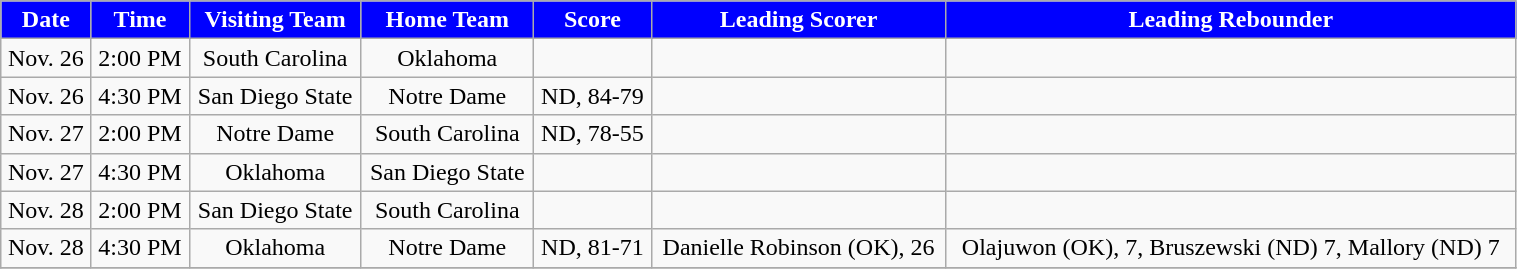<table class="wikitable" width="80%">
<tr align="center"  style="background:blue;color:#FFFFFF;">
<td><strong>Date</strong></td>
<td><strong>Time</strong></td>
<td><strong>Visiting Team</strong></td>
<td><strong>Home Team</strong></td>
<td><strong>Score</strong></td>
<td><strong>Leading Scorer</strong></td>
<td><strong>Leading Rebounder</strong></td>
</tr>
<tr align="center" bgcolor="">
<td>Nov. 26</td>
<td>2:00 PM</td>
<td>South Carolina</td>
<td>Oklahoma</td>
<td></td>
<td></td>
<td></td>
</tr>
<tr align="center" bgcolor="">
<td>Nov. 26</td>
<td>4:30 PM</td>
<td>San Diego State</td>
<td>Notre Dame</td>
<td>ND, 84-79</td>
<td></td>
<td></td>
</tr>
<tr align="center" bgcolor="">
<td>Nov. 27</td>
<td>2:00 PM</td>
<td>Notre Dame</td>
<td>South Carolina</td>
<td>ND, 78-55</td>
<td></td>
<td></td>
</tr>
<tr align="center" bgcolor="">
<td>Nov. 27</td>
<td>4:30 PM</td>
<td>Oklahoma</td>
<td>San Diego State</td>
<td></td>
<td></td>
<td></td>
</tr>
<tr align="center" bgcolor="">
<td>Nov. 28</td>
<td>2:00 PM</td>
<td>San Diego State</td>
<td>South Carolina</td>
<td></td>
<td></td>
<td></td>
</tr>
<tr align="center" bgcolor="">
<td>Nov. 28</td>
<td>4:30 PM</td>
<td>Oklahoma</td>
<td>Notre Dame</td>
<td>ND, 81-71</td>
<td>Danielle Robinson (OK), 26</td>
<td>Olajuwon (OK), 7, Bruszewski (ND) 7, Mallory (ND) 7</td>
</tr>
<tr align="center" bgcolor="">
</tr>
</table>
